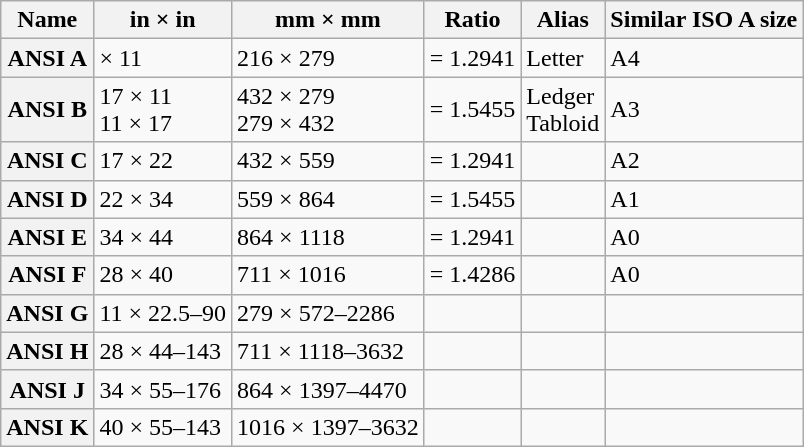<table class="wikitable">
<tr>
<th>Name</th>
<th>in × in</th>
<th>mm × mm</th>
<th>Ratio</th>
<th>Alias</th>
<th>Similar ISO A size</th>
</tr>
<tr>
<th>ANSI A</th>
<td> × 11</td>
<td>216  × 279</td>
<td> = 1.2941</td>
<td>Letter</td>
<td>A4</td>
</tr>
<tr>
<th>ANSI B</th>
<td>17  × 11<br>11  × 17</td>
<td>432  × 279<br>279  × 432</td>
<td> = 1.5455</td>
<td>Ledger<br>Tabloid</td>
<td>A3</td>
</tr>
<tr>
<th>ANSI C</th>
<td>17  × 22</td>
<td>432  × 559</td>
<td> = 1.2941</td>
<td></td>
<td>A2</td>
</tr>
<tr>
<th>ANSI D</th>
<td>22  × 34</td>
<td>559  × 864</td>
<td> = 1.5455</td>
<td></td>
<td>A1</td>
</tr>
<tr>
<th>ANSI E</th>
<td>34  × 44</td>
<td>864  × 1118</td>
<td> = 1.2941</td>
<td></td>
<td>A0</td>
</tr>
<tr>
<th>ANSI F</th>
<td>28  × 40</td>
<td>711  × 1016</td>
<td> = 1.4286</td>
<td></td>
<td>A0</td>
</tr>
<tr>
<th>ANSI G</th>
<td>11 × 22.5–90</td>
<td>279 × 572–2286</td>
<td></td>
<td></td>
<td></td>
</tr>
<tr>
<th>ANSI H</th>
<td>28 × 44–143</td>
<td>711 × 1118–3632</td>
<td></td>
<td></td>
<td></td>
</tr>
<tr>
<th>ANSI J</th>
<td>34 × 55–176</td>
<td>864 × 1397–4470</td>
<td></td>
<td></td>
<td></td>
</tr>
<tr>
<th>ANSI K</th>
<td>40 × 55–143</td>
<td>1016 × 1397–3632</td>
<td></td>
<td></td>
<td></td>
</tr>
</table>
